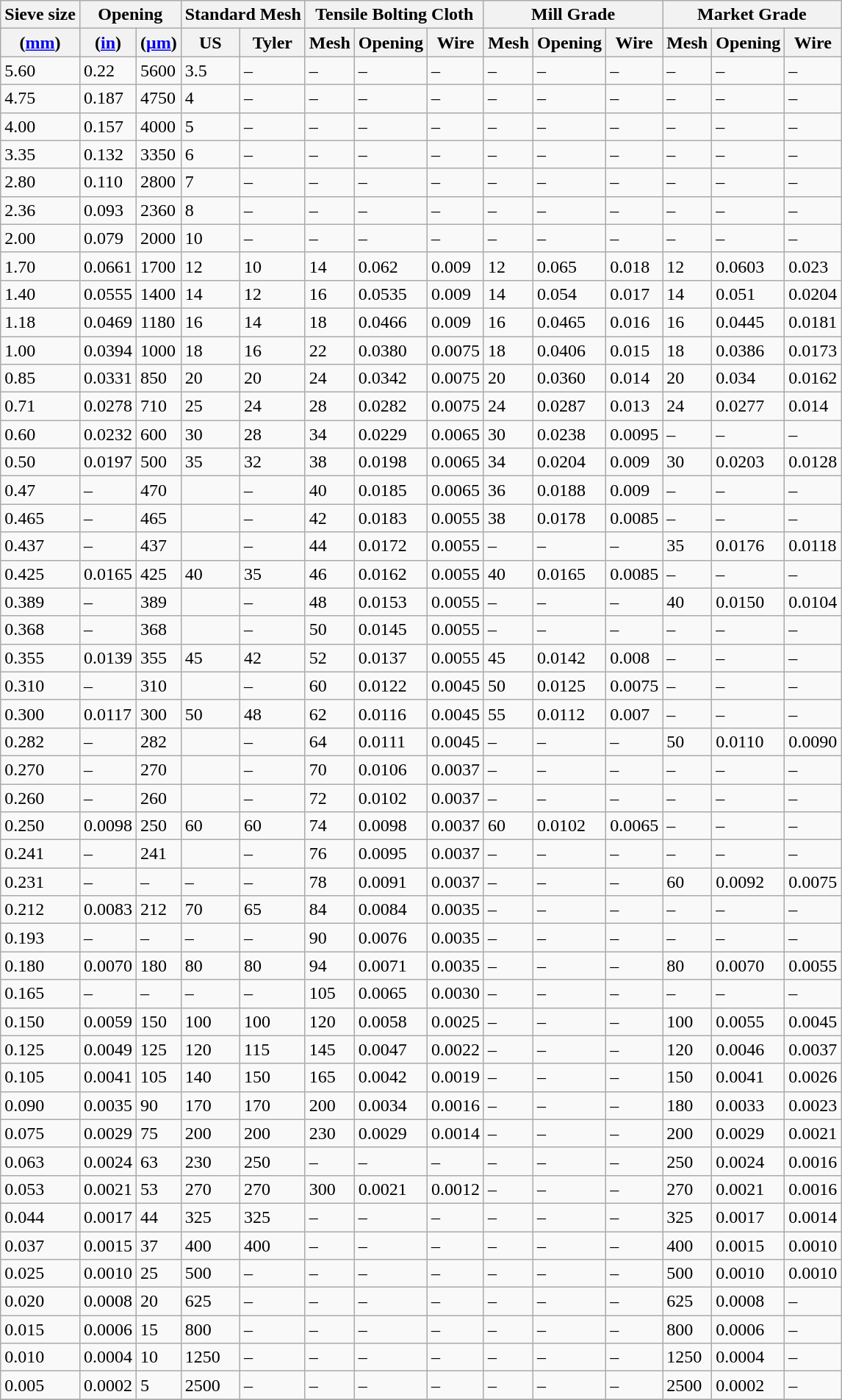<table class="wikitable sortable">
<tr>
<th>Sieve size</th>
<th colspan="2">Opening</th>
<th colspan="2">Standard Mesh</th>
<th colspan="3">Tensile Bolting Cloth</th>
<th colspan="3">Mill Grade</th>
<th colspan="3">Market Grade</th>
</tr>
<tr>
<th>(<a href='#'>mm</a>)</th>
<th>(<a href='#'>in</a>)</th>
<th>(<a href='#'>μm</a>)</th>
<th>US</th>
<th>Tyler</th>
<th>Mesh</th>
<th>Opening</th>
<th>Wire</th>
<th>Mesh</th>
<th>Opening</th>
<th>Wire</th>
<th>Mesh</th>
<th>Opening</th>
<th>Wire</th>
</tr>
<tr>
<td>5.60</td>
<td>0.22</td>
<td>5600</td>
<td>3.5</td>
<td>–</td>
<td>–</td>
<td>–</td>
<td>–</td>
<td>–</td>
<td>–</td>
<td>–</td>
<td>–</td>
<td>–</td>
<td>–</td>
</tr>
<tr>
<td>4.75</td>
<td>0.187</td>
<td>4750</td>
<td>4</td>
<td>–</td>
<td>–</td>
<td>–</td>
<td>–</td>
<td>–</td>
<td>–</td>
<td>–</td>
<td>–</td>
<td>–</td>
<td>–</td>
</tr>
<tr>
<td>4.00</td>
<td>0.157</td>
<td>4000</td>
<td>5</td>
<td>–</td>
<td>–</td>
<td>–</td>
<td>–</td>
<td>–</td>
<td>–</td>
<td>–</td>
<td>–</td>
<td>–</td>
<td>–</td>
</tr>
<tr>
<td>3.35</td>
<td>0.132</td>
<td>3350</td>
<td>6</td>
<td>–</td>
<td>–</td>
<td>–</td>
<td>–</td>
<td>–</td>
<td>–</td>
<td>–</td>
<td>–</td>
<td>–</td>
<td>–</td>
</tr>
<tr>
<td>2.80</td>
<td>0.110</td>
<td>2800</td>
<td>7</td>
<td>–</td>
<td>–</td>
<td>–</td>
<td>–</td>
<td>–</td>
<td>–</td>
<td>–</td>
<td>–</td>
<td>–</td>
<td>–</td>
</tr>
<tr>
<td>2.36</td>
<td>0.093</td>
<td>2360</td>
<td>8</td>
<td>–</td>
<td>–</td>
<td>–</td>
<td>–</td>
<td>–</td>
<td>–</td>
<td>–</td>
<td>–</td>
<td>–</td>
<td>–</td>
</tr>
<tr>
<td>2.00</td>
<td>0.079</td>
<td>2000</td>
<td>10</td>
<td>–</td>
<td>–</td>
<td>–</td>
<td>–</td>
<td>–</td>
<td>–</td>
<td>–</td>
<td>–</td>
<td>–</td>
<td>–</td>
</tr>
<tr>
<td>1.70</td>
<td>0.0661</td>
<td>1700</td>
<td>12</td>
<td>10</td>
<td>14</td>
<td>0.062</td>
<td>0.009</td>
<td>12</td>
<td>0.065</td>
<td>0.018</td>
<td>12</td>
<td>0.0603</td>
<td>0.023</td>
</tr>
<tr>
<td>1.40</td>
<td>0.0555</td>
<td>1400</td>
<td>14</td>
<td>12</td>
<td>16</td>
<td>0.0535</td>
<td>0.009</td>
<td>14</td>
<td>0.054</td>
<td>0.017</td>
<td>14</td>
<td>0.051</td>
<td>0.0204</td>
</tr>
<tr>
<td>1.18</td>
<td>0.0469</td>
<td>1180</td>
<td>16</td>
<td>14</td>
<td>18</td>
<td>0.0466</td>
<td>0.009</td>
<td>16</td>
<td>0.0465</td>
<td>0.016</td>
<td>16</td>
<td>0.0445</td>
<td>0.0181</td>
</tr>
<tr>
<td>1.00</td>
<td>0.0394</td>
<td>1000</td>
<td>18</td>
<td>16</td>
<td>22</td>
<td>0.0380</td>
<td>0.0075</td>
<td>18</td>
<td>0.0406</td>
<td>0.015</td>
<td>18</td>
<td>0.0386</td>
<td>0.0173</td>
</tr>
<tr>
<td>0.85</td>
<td>0.0331</td>
<td>850</td>
<td>20</td>
<td>20</td>
<td>24</td>
<td>0.0342</td>
<td>0.0075</td>
<td>20</td>
<td>0.0360</td>
<td>0.014</td>
<td>20</td>
<td>0.034</td>
<td>0.0162</td>
</tr>
<tr>
<td>0.71</td>
<td>0.0278</td>
<td>710</td>
<td>25</td>
<td>24</td>
<td>28</td>
<td>0.0282</td>
<td>0.0075</td>
<td>24</td>
<td>0.0287</td>
<td>0.013</td>
<td>24</td>
<td>0.0277</td>
<td>0.014</td>
</tr>
<tr>
<td>0.60</td>
<td>0.0232</td>
<td>600</td>
<td>30</td>
<td>28</td>
<td>34</td>
<td>0.0229</td>
<td>0.0065</td>
<td>30</td>
<td>0.0238</td>
<td>0.0095</td>
<td>–</td>
<td>–</td>
<td>–</td>
</tr>
<tr>
<td>0.50</td>
<td>0.0197</td>
<td>500</td>
<td>35</td>
<td>32</td>
<td>38</td>
<td>0.0198</td>
<td>0.0065</td>
<td>34</td>
<td>0.0204</td>
<td>0.009</td>
<td>30</td>
<td>0.0203</td>
<td>0.0128</td>
</tr>
<tr>
<td>0.47</td>
<td>–</td>
<td>470</td>
<td></td>
<td>–</td>
<td>40</td>
<td>0.0185</td>
<td>0.0065</td>
<td>36</td>
<td>0.0188</td>
<td>0.009</td>
<td>–</td>
<td>–</td>
<td>–</td>
</tr>
<tr>
<td>0.465</td>
<td>–</td>
<td>465</td>
<td></td>
<td>–</td>
<td>42</td>
<td>0.0183</td>
<td>0.0055</td>
<td>38</td>
<td>0.0178</td>
<td>0.0085</td>
<td>–</td>
<td>–</td>
<td>–</td>
</tr>
<tr>
<td>0.437</td>
<td>–</td>
<td>437</td>
<td></td>
<td>–</td>
<td>44</td>
<td>0.0172</td>
<td>0.0055</td>
<td>–</td>
<td>–</td>
<td>–</td>
<td>35</td>
<td>0.0176</td>
<td>0.0118</td>
</tr>
<tr>
<td>0.425</td>
<td>0.0165</td>
<td>425</td>
<td>40</td>
<td>35</td>
<td>46</td>
<td>0.0162</td>
<td>0.0055</td>
<td>40</td>
<td>0.0165</td>
<td>0.0085</td>
<td>–</td>
<td>–</td>
<td>–</td>
</tr>
<tr>
<td>0.389</td>
<td>–</td>
<td>389</td>
<td></td>
<td>–</td>
<td>48</td>
<td>0.0153</td>
<td>0.0055</td>
<td>–</td>
<td>–</td>
<td>–</td>
<td>40</td>
<td>0.0150</td>
<td>0.0104</td>
</tr>
<tr>
<td>0.368</td>
<td>–</td>
<td>368</td>
<td></td>
<td>–</td>
<td>50</td>
<td>0.0145</td>
<td>0.0055</td>
<td>–</td>
<td>–</td>
<td>–</td>
<td>–</td>
<td>–</td>
<td>–</td>
</tr>
<tr>
<td>0.355</td>
<td>0.0139</td>
<td>355</td>
<td>45</td>
<td>42</td>
<td>52</td>
<td>0.0137</td>
<td>0.0055</td>
<td>45</td>
<td>0.0142</td>
<td>0.008</td>
<td>–</td>
<td>–</td>
<td>–</td>
</tr>
<tr>
<td>0.310</td>
<td>–</td>
<td>310</td>
<td></td>
<td>–</td>
<td>60</td>
<td>0.0122</td>
<td>0.0045</td>
<td>50</td>
<td>0.0125</td>
<td>0.0075</td>
<td>–</td>
<td>–</td>
<td>–</td>
</tr>
<tr>
<td>0.300</td>
<td>0.0117</td>
<td>300</td>
<td>50</td>
<td>48</td>
<td>62</td>
<td>0.0116</td>
<td>0.0045</td>
<td>55</td>
<td>0.0112</td>
<td>0.007</td>
<td>–</td>
<td>–</td>
<td>–</td>
</tr>
<tr>
<td>0.282</td>
<td>–</td>
<td>282</td>
<td></td>
<td>–</td>
<td>64</td>
<td>0.0111</td>
<td>0.0045</td>
<td>–</td>
<td>–</td>
<td>–</td>
<td>50</td>
<td>0.0110</td>
<td>0.0090</td>
</tr>
<tr>
<td>0.270</td>
<td>–</td>
<td>270</td>
<td></td>
<td>–</td>
<td>70</td>
<td>0.0106</td>
<td>0.0037</td>
<td>–</td>
<td>–</td>
<td>–</td>
<td>–</td>
<td>–</td>
<td>–</td>
</tr>
<tr>
<td>0.260</td>
<td>–</td>
<td>260</td>
<td></td>
<td>–</td>
<td>72</td>
<td>0.0102</td>
<td>0.0037</td>
<td>–</td>
<td>–</td>
<td>–</td>
<td>–</td>
<td>–</td>
<td>–</td>
</tr>
<tr>
<td>0.250</td>
<td>0.0098</td>
<td>250</td>
<td>60</td>
<td>60</td>
<td>74</td>
<td>0.0098</td>
<td>0.0037</td>
<td>60</td>
<td>0.0102</td>
<td>0.0065</td>
<td>–</td>
<td>–</td>
<td>–</td>
</tr>
<tr>
<td>0.241</td>
<td>–</td>
<td>241</td>
<td></td>
<td>–</td>
<td>76</td>
<td>0.0095</td>
<td>0.0037</td>
<td>–</td>
<td>–</td>
<td>–</td>
<td>–</td>
<td>–</td>
<td>–</td>
</tr>
<tr>
<td>0.231</td>
<td>–</td>
<td>–</td>
<td>–</td>
<td>–</td>
<td>78</td>
<td>0.0091</td>
<td>0.0037</td>
<td>–</td>
<td>–</td>
<td>–</td>
<td>60</td>
<td>0.0092</td>
<td>0.0075</td>
</tr>
<tr>
<td>0.212</td>
<td>0.0083</td>
<td>212</td>
<td>70</td>
<td>65</td>
<td>84</td>
<td>0.0084</td>
<td>0.0035</td>
<td>–</td>
<td>–</td>
<td>–</td>
<td>–</td>
<td>–</td>
<td>–</td>
</tr>
<tr>
<td>0.193</td>
<td>–</td>
<td>–</td>
<td>–</td>
<td>–</td>
<td>90</td>
<td>0.0076</td>
<td>0.0035</td>
<td>–</td>
<td>–</td>
<td>–</td>
<td>–</td>
<td>–</td>
<td>–</td>
</tr>
<tr>
<td>0.180</td>
<td>0.0070</td>
<td>180</td>
<td>80</td>
<td>80</td>
<td>94</td>
<td>0.0071</td>
<td>0.0035</td>
<td>–</td>
<td>–</td>
<td>–</td>
<td>80</td>
<td>0.0070</td>
<td>0.0055</td>
</tr>
<tr>
<td>0.165</td>
<td>–</td>
<td>–</td>
<td>–</td>
<td>–</td>
<td>105</td>
<td>0.0065</td>
<td>0.0030</td>
<td>–</td>
<td>–</td>
<td>–</td>
<td>–</td>
<td>–</td>
<td>–</td>
</tr>
<tr>
<td>0.150</td>
<td>0.0059</td>
<td>150</td>
<td>100</td>
<td>100</td>
<td>120</td>
<td>0.0058</td>
<td>0.0025</td>
<td>–</td>
<td>–</td>
<td>–</td>
<td>100</td>
<td>0.0055</td>
<td>0.0045</td>
</tr>
<tr>
<td>0.125</td>
<td>0.0049</td>
<td>125</td>
<td>120</td>
<td>115</td>
<td>145</td>
<td>0.0047</td>
<td>0.0022</td>
<td>–</td>
<td>–</td>
<td>–</td>
<td>120</td>
<td>0.0046</td>
<td>0.0037</td>
</tr>
<tr>
<td>0.105</td>
<td>0.0041</td>
<td>105</td>
<td>140</td>
<td>150</td>
<td>165</td>
<td>0.0042</td>
<td>0.0019</td>
<td>–</td>
<td>–</td>
<td>–</td>
<td>150</td>
<td>0.0041</td>
<td>0.0026</td>
</tr>
<tr>
<td>0.090</td>
<td>0.0035</td>
<td>90</td>
<td>170</td>
<td>170</td>
<td>200</td>
<td>0.0034</td>
<td>0.0016</td>
<td>–</td>
<td>–</td>
<td>–</td>
<td>180</td>
<td>0.0033</td>
<td>0.0023</td>
</tr>
<tr>
<td>0.075</td>
<td>0.0029</td>
<td>75</td>
<td>200</td>
<td>200</td>
<td>230</td>
<td>0.0029</td>
<td>0.0014</td>
<td>–</td>
<td>–</td>
<td>–</td>
<td>200</td>
<td>0.0029</td>
<td>0.0021</td>
</tr>
<tr>
<td>0.063</td>
<td>0.0024</td>
<td>63</td>
<td>230</td>
<td>250</td>
<td>–</td>
<td>–</td>
<td>–</td>
<td>–</td>
<td>–</td>
<td>–</td>
<td>250</td>
<td>0.0024</td>
<td>0.0016</td>
</tr>
<tr>
<td>0.053</td>
<td>0.0021</td>
<td>53</td>
<td>270</td>
<td>270</td>
<td>300</td>
<td>0.0021</td>
<td>0.0012</td>
<td>–</td>
<td>–</td>
<td>–</td>
<td>270</td>
<td>0.0021</td>
<td>0.0016</td>
</tr>
<tr>
<td>0.044</td>
<td>0.0017</td>
<td>44</td>
<td>325</td>
<td>325</td>
<td>–</td>
<td>–</td>
<td>–</td>
<td>–</td>
<td>–</td>
<td>–</td>
<td>325</td>
<td>0.0017</td>
<td>0.0014</td>
</tr>
<tr>
<td>0.037</td>
<td>0.0015</td>
<td>37</td>
<td>400</td>
<td>400</td>
<td>–</td>
<td>–</td>
<td>–</td>
<td>–</td>
<td>–</td>
<td>–</td>
<td>400</td>
<td>0.0015</td>
<td>0.0010</td>
</tr>
<tr>
<td>0.025</td>
<td>0.0010</td>
<td>25</td>
<td>500</td>
<td>–</td>
<td>–</td>
<td>–</td>
<td>–</td>
<td>–</td>
<td>–</td>
<td>–</td>
<td>500</td>
<td>0.0010</td>
<td>0.0010</td>
</tr>
<tr>
<td>0.020</td>
<td>0.0008</td>
<td>20</td>
<td>625</td>
<td>–</td>
<td>–</td>
<td>–</td>
<td>–</td>
<td>–</td>
<td>–</td>
<td>–</td>
<td>625</td>
<td>0.0008</td>
<td>–</td>
</tr>
<tr>
<td>0.015</td>
<td>0.0006</td>
<td>15</td>
<td>800</td>
<td>–</td>
<td>–</td>
<td>–</td>
<td>–</td>
<td>–</td>
<td>–</td>
<td>–</td>
<td>800</td>
<td>0.0006</td>
<td>–</td>
</tr>
<tr>
<td>0.010</td>
<td>0.0004</td>
<td>10</td>
<td>1250</td>
<td>–</td>
<td>–</td>
<td>–</td>
<td>–</td>
<td>–</td>
<td>–</td>
<td>–</td>
<td>1250</td>
<td>0.0004</td>
<td>–</td>
</tr>
<tr>
<td>0.005</td>
<td>0.0002</td>
<td>5</td>
<td>2500</td>
<td>–</td>
<td>–</td>
<td>–</td>
<td>–</td>
<td>–</td>
<td>–</td>
<td>–</td>
<td>2500</td>
<td>0.0002</td>
<td>–</td>
</tr>
<tr>
</tr>
</table>
